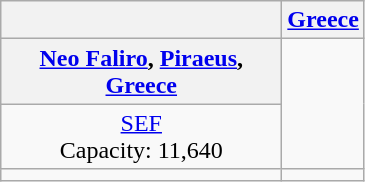<table class="wikitable" style="text-align:center;">
<tr>
<th></th>
<th><a href='#'>Greece</a></th>
</tr>
<tr>
<th width=180><a href='#'>Neo Faliro</a>, <a href='#'>Piraeus</a>, <a href='#'>Greece</a></th>
<td rowspan=2></td>
</tr>
<tr>
<td><a href='#'>SEF</a><br>Capacity: 11,640</td>
</tr>
<tr>
<td></td>
</tr>
</table>
